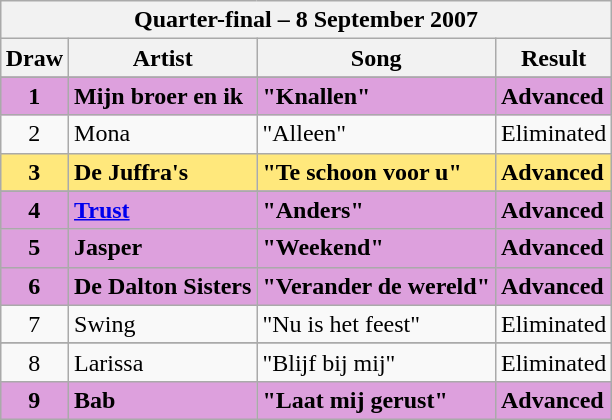<table class="sortable wikitable" style="margin: 1em auto 1em auto">
<tr>
<th colspan="4"><strong>Quarter-final – 8 September 2007</strong></th>
</tr>
<tr>
<th>Draw</th>
<th>Artist</th>
<th>Song</th>
<th>Result</th>
</tr>
<tr>
</tr>
<tr style="font-weight:bold; background:#DDA0DD;">
<td align="center">1</td>
<td>Mijn broer en ik</td>
<td>"Knallen"</td>
<td>Advanced</td>
</tr>
<tr>
<td align="center">2</td>
<td>Mona</td>
<td>"Alleen"</td>
<td>Eliminated</td>
</tr>
<tr - style="font-weight:bold; background:#ffe87c;">
<td align="center">3</td>
<td>De Juffra's</td>
<td>"Te schoon voor u"</td>
<td>Advanced</td>
</tr>
<tr>
</tr>
<tr style="font-weight:bold; background:#DDA0DD;">
<td align="center">4</td>
<td><a href='#'>Trust</a></td>
<td>"Anders"</td>
<td>Advanced</td>
</tr>
<tr style="font-weight:bold; background:#DDA0DD;">
<td align="center">5</td>
<td>Jasper</td>
<td>"Weekend"</td>
<td>Advanced</td>
</tr>
<tr style="font-weight:bold; background:#DDA0DD;">
<td align="center">6</td>
<td>De Dalton Sisters</td>
<td>"Verander de wereld"</td>
<td>Advanced</td>
</tr>
<tr>
<td align="center">7</td>
<td>Swing</td>
<td>"Nu is het feest"</td>
<td>Eliminated</td>
</tr>
<tr>
</tr>
<tr>
<td align="center">8</td>
<td>Larissa</td>
<td>"Blijf bij mij"</td>
<td>Eliminated</td>
</tr>
<tr style="font-weight:bold; background:#DDA0DD;">
<td align="center">9</td>
<td>Bab</td>
<td>"Laat mij gerust"</td>
<td>Advanced</td>
</tr>
</table>
